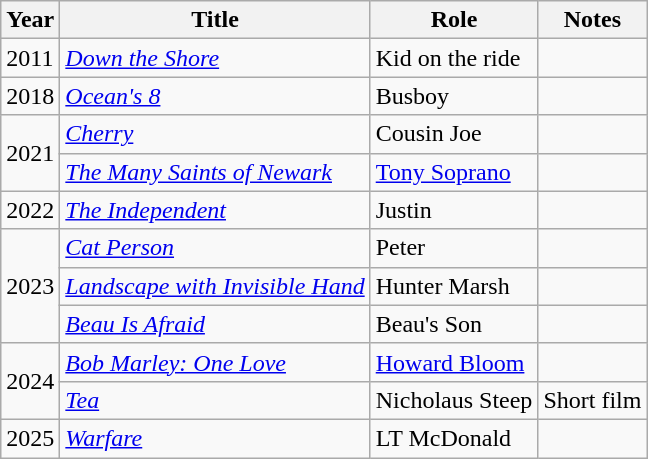<table class="wikitable">
<tr>
<th>Year</th>
<th>Title</th>
<th>Role</th>
<th>Notes</th>
</tr>
<tr>
<td>2011</td>
<td><em><a href='#'>Down the Shore</a></em></td>
<td>Kid on the ride</td>
<td></td>
</tr>
<tr>
<td>2018</td>
<td><em><a href='#'>Ocean's 8</a></em></td>
<td>Busboy</td>
<td></td>
</tr>
<tr>
<td rowspan="2">2021</td>
<td><em><a href='#'>Cherry</a></em></td>
<td>Cousin Joe</td>
<td></td>
</tr>
<tr>
<td><em><a href='#'>The Many Saints of Newark</a></em></td>
<td><a href='#'>Tony Soprano</a></td>
<td></td>
</tr>
<tr>
<td>2022</td>
<td><em><a href='#'>The Independent</a></em></td>
<td>Justin</td>
<td></td>
</tr>
<tr>
<td rowspan="3">2023</td>
<td><em><a href='#'>Cat Person</a></em></td>
<td>Peter</td>
<td></td>
</tr>
<tr>
<td><em><a href='#'>Landscape with Invisible Hand</a></em></td>
<td>Hunter Marsh</td>
<td></td>
</tr>
<tr>
<td><em><a href='#'>Beau Is Afraid</a></em></td>
<td>Beau's Son</td>
<td></td>
</tr>
<tr>
<td rowspan="2">2024</td>
<td><em><a href='#'>Bob Marley: One Love</a></em></td>
<td><a href='#'>Howard Bloom</a></td>
<td></td>
</tr>
<tr>
<td><em><a href='#'>Tea</a></em></td>
<td>Nicholaus Steep</td>
<td>Short film</td>
</tr>
<tr>
<td>2025</td>
<td><em><a href='#'>Warfare</a></em></td>
<td>LT McDonald</td>
<td></td>
</tr>
</table>
